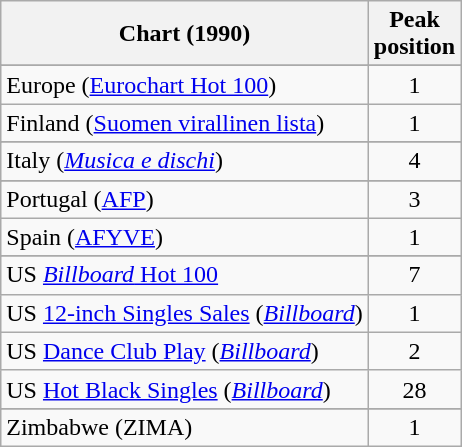<table class="wikitable sortable">
<tr>
<th>Chart (1990)</th>
<th>Peak<br>position</th>
</tr>
<tr>
</tr>
<tr>
</tr>
<tr>
</tr>
<tr>
</tr>
<tr>
</tr>
<tr>
<td>Europe (<a href='#'>Eurochart Hot 100</a>)</td>
<td align="center">1</td>
</tr>
<tr>
<td>Finland (<a href='#'>Suomen virallinen lista</a>)</td>
<td align="center">1</td>
</tr>
<tr>
</tr>
<tr>
</tr>
<tr>
<td>Italy (<em><a href='#'>Musica e dischi</a></em>)</td>
<td align="center">4</td>
</tr>
<tr>
</tr>
<tr>
</tr>
<tr>
</tr>
<tr>
</tr>
<tr>
<td>Portugal (<a href='#'>AFP</a>)</td>
<td align="center">3</td>
</tr>
<tr>
<td>Spain (<a href='#'>AFYVE</a>)</td>
<td align="center">1</td>
</tr>
<tr>
</tr>
<tr>
</tr>
<tr>
</tr>
<tr>
<td>US <a href='#'><em>Billboard</em> Hot 100</a></td>
<td align="center">7</td>
</tr>
<tr>
<td>US <a href='#'>12-inch Singles Sales</a> (<em><a href='#'>Billboard</a></em>)</td>
<td align="center">1</td>
</tr>
<tr>
<td>US <a href='#'>Dance Club Play</a> (<em><a href='#'>Billboard</a></em>)</td>
<td align="center">2</td>
</tr>
<tr>
<td>US <a href='#'>Hot Black Singles</a> (<em><a href='#'>Billboard</a></em>)</td>
<td align="center">28</td>
</tr>
<tr>
</tr>
<tr>
<td>Zimbabwe (ZIMA)</td>
<td align="center">1</td>
</tr>
</table>
